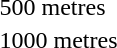<table>
<tr>
<td>500 metres  <br></td>
<td></td>
<td></td>
<td></td>
</tr>
<tr>
<td>1000 metres <br></td>
<td></td>
<td></td>
<td></td>
</tr>
</table>
